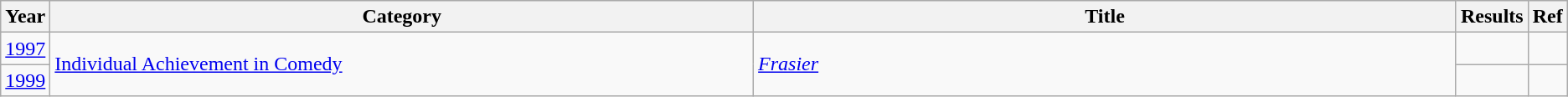<table class="wikitable">
<tr>
<th scope="col" style="width:1em;">Year</th>
<th scope="col" style="width:35em;">Category</th>
<th scope="col" style="width:35em;">Title</th>
<th scope="col" style="width:1em;">Results</th>
<th scope="col" style="width:1em;">Ref</th>
</tr>
<tr>
<td><a href='#'>1997</a></td>
<td rowspan="2"><a href='#'>Individual Achievement in Comedy</a></td>
<td rowspan="2"><em><a href='#'>Frasier</a></em></td>
<td></td>
<td></td>
</tr>
<tr>
<td><a href='#'>1999</a></td>
<td></td>
<td></td>
</tr>
</table>
